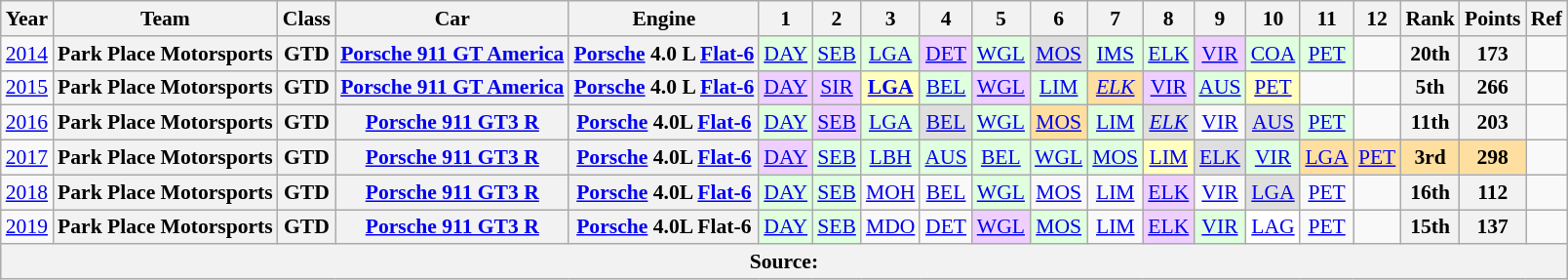<table class="wikitable" style="text-align:center; font-size:90%">
<tr>
<th>Year</th>
<th>Team</th>
<th>Class</th>
<th>Car</th>
<th>Engine</th>
<th>1</th>
<th>2</th>
<th>3</th>
<th>4</th>
<th>5</th>
<th>6</th>
<th>7</th>
<th>8</th>
<th>9</th>
<th>10</th>
<th>11</th>
<th>12</th>
<th>Rank</th>
<th>Points</th>
<th>Ref</th>
</tr>
<tr>
<td><a href='#'>2014</a></td>
<th>Park Place Motorsports</th>
<th>GTD</th>
<th><a href='#'>Porsche 911 GT America</a></th>
<th><a href='#'>Porsche</a> 4.0 L <a href='#'>Flat-6</a></th>
<td style="background:#DFFFDF;"><a href='#'>DAY</a><br></td>
<td style="background:#DFFFDF;"><a href='#'>SEB</a><br></td>
<td style="background:#DFFFDF;"><a href='#'>LGA</a><br></td>
<td style="background:#EFCFFF;"><a href='#'>DET</a><br></td>
<td style="background:#dfffdf;"><a href='#'>WGL</a><br></td>
<td style="background:#DFDFDF;"><a href='#'>MOS</a><br></td>
<td style="background:#dfffdf;"><a href='#'>IMS</a><br></td>
<td style="background:#DFFFDF;"><a href='#'>ELK</a><br></td>
<td style="background:#EFCFFF;"><a href='#'>VIR</a><br></td>
<td style="background:#dfffdf;"><a href='#'>COA</a><br></td>
<td style="background:#DFFFDF;"><a href='#'>PET</a><br></td>
<td></td>
<th>20th</th>
<th>173</th>
<td></td>
</tr>
<tr>
<td><a href='#'>2015</a></td>
<th>Park Place Motorsports</th>
<th>GTD</th>
<th><a href='#'>Porsche 911 GT America</a></th>
<th><a href='#'>Porsche</a> 4.0 L <a href='#'>Flat-6</a></th>
<td style="background:#efcfff;"><a href='#'>DAY</a><br></td>
<td style="background:#efcfff;"><a href='#'>SIR</a><br></td>
<td style="background:#ffffbf;"><strong><a href='#'>LGA</a><br></strong></td>
<td style="background:#dfffdf;"><a href='#'>BEL</a><br></td>
<td style="background:#efcfff;"><a href='#'>WGL</a><br></td>
<td style="background:#dfffdf;"><a href='#'>LIM</a><br></td>
<td style="background:#ffdf9f;"><em><a href='#'>ELK</a><br></em></td>
<td style="background:#efcfff;"><a href='#'>VIR</a><br></td>
<td style="background:#dfffdf;"><a href='#'>AUS</a><br></td>
<td style="background:#ffffbf;"><a href='#'>PET</a><br></td>
<td></td>
<td></td>
<th>5th</th>
<th>266</th>
<td></td>
</tr>
<tr>
<td><a href='#'>2016</a></td>
<th>Park Place Motorsports</th>
<th>GTD</th>
<th><a href='#'>Porsche 911 GT3 R</a></th>
<th><a href='#'>Porsche</a> 4.0L <a href='#'>Flat-6</a></th>
<td style="background:#dfffdf;"><a href='#'>DAY</a><br></td>
<td style="background:#efcfff;"><a href='#'>SEB</a><br></td>
<td style="background:#dfffdf;"><a href='#'>LGA</a><br></td>
<td style="background:#dfdfdf;"><a href='#'>BEL</a><br></td>
<td style="background:#dfffdf;"><a href='#'>WGL</a><br></td>
<td style="background:#ffdf9f;"><a href='#'>MOS</a><br></td>
<td style="background:#dfffdf;"><a href='#'>LIM</a><br></td>
<td style="background:#dfdfdf;"><em><a href='#'>ELK</a></em><br></td>
<td><a href='#'>VIR</a></td>
<td style="background:#dfdfdf;"><a href='#'>AUS</a><br></td>
<td style="background:#dfffdf;"><a href='#'>PET</a><br></td>
<td></td>
<th>11th</th>
<th>203</th>
<td></td>
</tr>
<tr>
<td><a href='#'>2017</a></td>
<th>Park Place Motorsports</th>
<th>GTD</th>
<th><a href='#'>Porsche 911 GT3 R</a></th>
<th><a href='#'>Porsche</a> 4.0L <a href='#'>Flat-6</a></th>
<td style="background:#efcfff;"><a href='#'>DAY</a><br></td>
<td style="background:#dfffdf;"><a href='#'>SEB</a><br></td>
<td style="background:#dfffdf;"><a href='#'>LBH</a><br></td>
<td style="background:#dfffdf;"><a href='#'>AUS</a><br></td>
<td style="background:#dfffdf;"><a href='#'>BEL</a><br></td>
<td style="background:#dfffdf;"><a href='#'>WGL</a><br></td>
<td style="background:#dfffdf;"><a href='#'>MOS</a><br></td>
<td style="background:#ffffbf;"><a href='#'>LIM</a><br></td>
<td style="background:#dfdfdf;"><a href='#'>ELK</a><br></td>
<td style="background:#dfffdf;"><a href='#'>VIR</a><br></td>
<td style="background:#ffdf9f;"><a href='#'>LGA</a><br></td>
<td style="background:#ffdf9f;"><a href='#'>PET</a><br></td>
<th style="background:#ffdf9f;">3rd</th>
<th style="background:#ffdf9f;">298</th>
<td></td>
</tr>
<tr>
<td><a href='#'>2018</a></td>
<th>Park Place Motorsports</th>
<th>GTD</th>
<th><a href='#'>Porsche 911 GT3 R</a></th>
<th><a href='#'>Porsche</a> 4.0L <a href='#'>Flat-6</a></th>
<td style="background:#dfffdf;"><a href='#'>DAY</a><br></td>
<td style="background:#dfffdf;"><a href='#'>SEB</a><br></td>
<td><a href='#'>MOH</a></td>
<td><a href='#'>BEL</a></td>
<td style="background:#dfffdf;"><a href='#'>WGL</a><br></td>
<td><a href='#'>MOS</a></td>
<td><a href='#'>LIM</a></td>
<td style="background:#efcfff;"><a href='#'>ELK</a><br></td>
<td><a href='#'>VIR</a></td>
<td style="background:#dfdfdf;"><a href='#'>LGA</a><br></td>
<td><a href='#'>PET</a></td>
<td></td>
<th>16th</th>
<th>112</th>
<td></td>
</tr>
<tr>
<td><a href='#'>2019</a></td>
<th>Park Place Motorsports</th>
<th>GTD</th>
<th><a href='#'>Porsche 911 GT3 R</a></th>
<th><a href='#'>Porsche</a> 4.0L Flat-6</th>
<td style="background:#dfffdf;"><a href='#'>DAY</a> <br></td>
<td style="background:#dfffdf;"><a href='#'>SEB</a> <br></td>
<td><a href='#'>MDO</a> <br></td>
<td><a href='#'>DET</a> <br></td>
<td style="background:#efcfff;"><a href='#'>WGL</a> <br></td>
<td style="background:#dfffdf;"><a href='#'>MOS</a> <br></td>
<td><a href='#'>LIM</a> <br></td>
<td style="background:#efcfff;"><a href='#'>ELK</a> <br></td>
<td style="background:#dfffdf;"><a href='#'>VIR</a> <br></td>
<td style="background:#ffffff;"><a href='#'>LAG</a> <br></td>
<td><a href='#'>PET</a> <br></td>
<td></td>
<th>15th</th>
<th>137</th>
<td></td>
</tr>
<tr>
<th colspan="20">Source:</th>
</tr>
</table>
